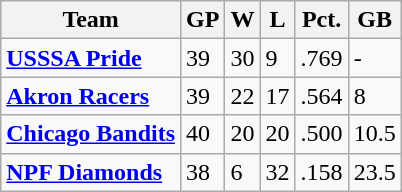<table class="wikitable">
<tr>
<th>Team</th>
<th>GP</th>
<th>W</th>
<th>L</th>
<th>Pct.</th>
<th>GB</th>
</tr>
<tr>
<td><strong><a href='#'>USSSA Pride</a></strong></td>
<td>39</td>
<td>30</td>
<td>9</td>
<td>.769</td>
<td>-</td>
</tr>
<tr>
<td><strong><a href='#'>Akron Racers</a></strong></td>
<td>39</td>
<td>22</td>
<td>17</td>
<td>.564</td>
<td>8</td>
</tr>
<tr>
<td><strong><a href='#'>Chicago Bandits</a></strong></td>
<td>40</td>
<td>20</td>
<td>20</td>
<td>.500</td>
<td>10.5</td>
</tr>
<tr>
<td><strong><a href='#'>NPF Diamonds</a></strong></td>
<td>38</td>
<td>6</td>
<td>32</td>
<td>.158</td>
<td>23.5</td>
</tr>
</table>
